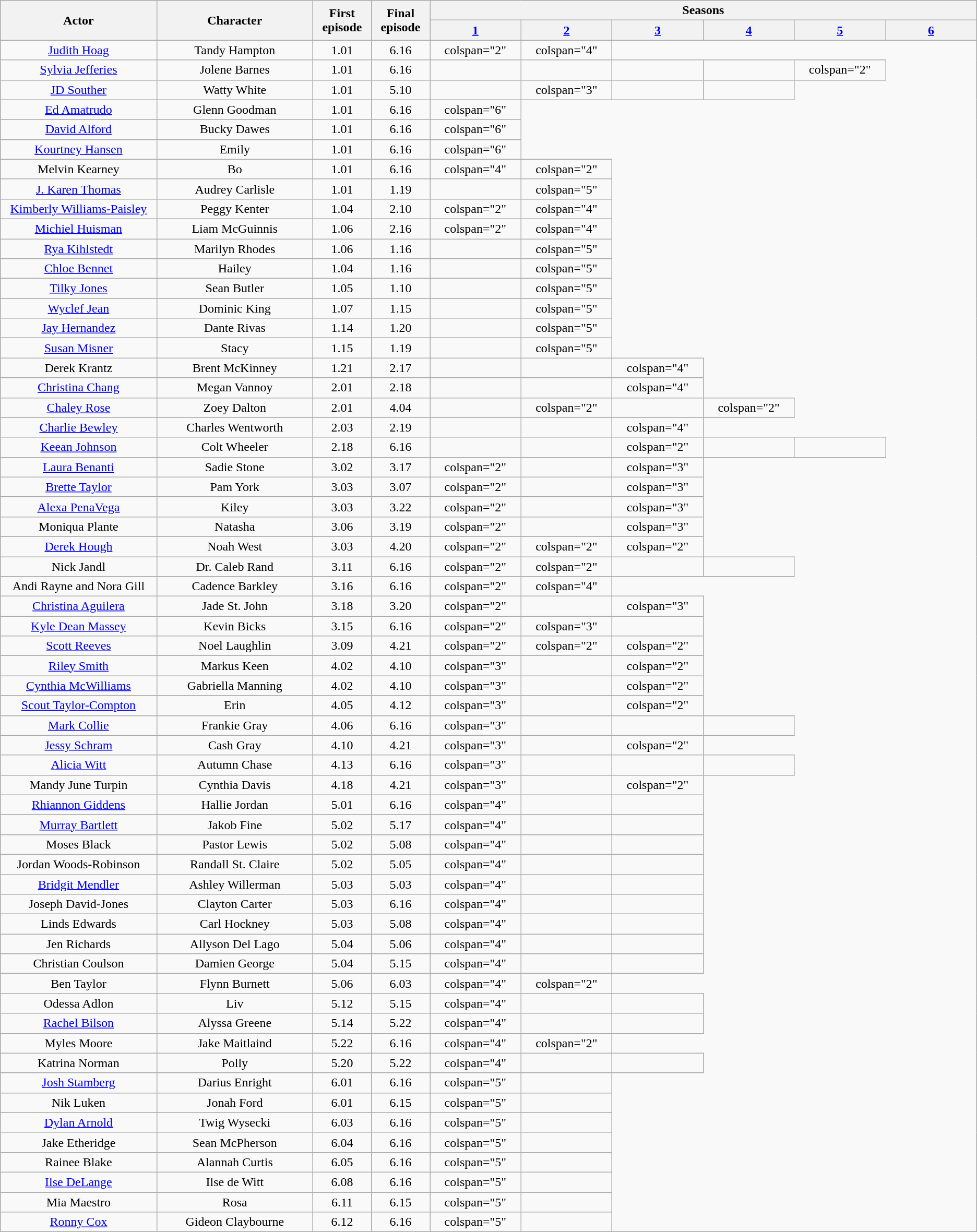<table class="wikitable plainrowheaders" style="text-align:center">
<tr>
<th rowspan="2" width="12%" scope="col">Actor</th>
<th rowspan="2" width="12%" scope="col">Character</th>
<th rowspan="2" style="width:4%;" scope="col">First <br>episode</th>
<th rowspan="2" style="width:4%;" scope="col">Final <br>episode</th>
<th colspan="6">Seasons</th>
</tr>
<tr>
<th width="7%" scope="col"><a href='#'>1</a></th>
<th width="7%" scope="col"><a href='#'>2</a></th>
<th width="7%" scope="col"><a href='#'>3</a></th>
<th width="7%" scope="col"><a href='#'>4</a></th>
<th width="7%" scope="col"><a href='#'>5</a></th>
<th width="7%" scope="col"><a href='#'>6</a></th>
</tr>
<tr>
<td><a href='#'>Judith Hoag</a></td>
<td>Tandy Hampton</td>
<td>1.01</td>
<td>6.16</td>
<td>colspan="2" </td>
<td>colspan="4" </td>
</tr>
<tr>
<td><a href='#'>Sylvia Jefferies</a></td>
<td>Jolene Barnes</td>
<td>1.01</td>
<td>6.16</td>
<td></td>
<td></td>
<td></td>
<td></td>
<td>colspan="2" </td>
</tr>
<tr>
<td><a href='#'>JD Souther</a></td>
<td>Watty White</td>
<td>1.01</td>
<td>5.10</td>
<td></td>
<td>colspan="3" </td>
<td></td>
<td></td>
</tr>
<tr>
<td><a href='#'>Ed Amatrudo</a></td>
<td>Glenn Goodman</td>
<td>1.01</td>
<td>6.16</td>
<td>colspan="6" </td>
</tr>
<tr>
<td><a href='#'>David Alford</a></td>
<td>Bucky Dawes</td>
<td>1.01</td>
<td>6.16</td>
<td>colspan="6" </td>
</tr>
<tr>
<td><a href='#'>Kourtney Hansen</a></td>
<td>Emily</td>
<td>1.01</td>
<td>6.16</td>
<td>colspan="6" </td>
</tr>
<tr>
<td>Melvin Kearney</td>
<td>Bo</td>
<td>1.01</td>
<td>6.16</td>
<td>colspan="4" </td>
<td>colspan="2" </td>
</tr>
<tr>
<td><a href='#'>J. Karen Thomas</a></td>
<td>Audrey Carlisle</td>
<td>1.01</td>
<td>1.19</td>
<td></td>
<td>colspan="5" </td>
</tr>
<tr>
<td><a href='#'>Kimberly Williams-Paisley</a></td>
<td>Peggy Kenter</td>
<td>1.04</td>
<td>2.10</td>
<td>colspan="2" </td>
<td>colspan="4" </td>
</tr>
<tr>
<td><a href='#'>Michiel Huisman</a></td>
<td>Liam McGuinnis</td>
<td>1.06</td>
<td>2.16</td>
<td>colspan="2" </td>
<td>colspan="4" </td>
</tr>
<tr>
<td><a href='#'>Rya Kihlstedt</a></td>
<td>Marilyn Rhodes</td>
<td>1.06</td>
<td>1.16</td>
<td></td>
<td>colspan="5" </td>
</tr>
<tr>
<td><a href='#'>Chloe Bennet</a></td>
<td>Hailey</td>
<td>1.04</td>
<td>1.16</td>
<td></td>
<td>colspan="5" </td>
</tr>
<tr>
<td><a href='#'>Tilky Jones</a></td>
<td>Sean Butler</td>
<td>1.05</td>
<td>1.10</td>
<td></td>
<td>colspan="5" </td>
</tr>
<tr>
<td><a href='#'>Wyclef Jean</a></td>
<td>Dominic King</td>
<td>1.07</td>
<td>1.15</td>
<td></td>
<td>colspan="5" </td>
</tr>
<tr>
<td><a href='#'>Jay Hernandez</a></td>
<td>Dante Rivas</td>
<td>1.14</td>
<td>1.20</td>
<td></td>
<td>colspan="5" </td>
</tr>
<tr>
<td><a href='#'>Susan Misner</a></td>
<td>Stacy</td>
<td>1.15</td>
<td>1.19</td>
<td></td>
<td>colspan="5" </td>
</tr>
<tr>
<td>Derek Krantz</td>
<td>Brent McKinney</td>
<td>1.21</td>
<td>2.17</td>
<td></td>
<td></td>
<td>colspan="4" </td>
</tr>
<tr>
<td><a href='#'>Christina Chang</a></td>
<td>Megan Vannoy</td>
<td>2.01</td>
<td>2.18</td>
<td></td>
<td></td>
<td>colspan="4" </td>
</tr>
<tr>
<td><a href='#'>Chaley Rose</a></td>
<td>Zoey Dalton</td>
<td>2.01</td>
<td>4.04</td>
<td></td>
<td>colspan="2" </td>
<td></td>
<td>colspan="2" </td>
</tr>
<tr>
<td><a href='#'>Charlie Bewley</a></td>
<td>Charles Wentworth</td>
<td>2.03</td>
<td>2.19</td>
<td></td>
<td></td>
<td>colspan="4" </td>
</tr>
<tr>
<td><a href='#'>Keean Johnson</a></td>
<td>Colt Wheeler</td>
<td>2.18</td>
<td>6.16</td>
<td></td>
<td></td>
<td>colspan="2" </td>
<td></td>
<td></td>
</tr>
<tr>
<td><a href='#'>Laura Benanti</a></td>
<td>Sadie Stone</td>
<td>3.02</td>
<td>3.17</td>
<td>colspan="2" </td>
<td></td>
<td>colspan="3" </td>
</tr>
<tr>
<td><a href='#'>Brette Taylor</a></td>
<td>Pam York</td>
<td>3.03</td>
<td>3.07</td>
<td>colspan="2" </td>
<td></td>
<td>colspan="3" </td>
</tr>
<tr>
<td><a href='#'>Alexa PenaVega</a></td>
<td>Kiley</td>
<td>3.03</td>
<td>3.22</td>
<td>colspan="2" </td>
<td></td>
<td>colspan="3" </td>
</tr>
<tr>
<td>Moniqua Plante</td>
<td>Natasha</td>
<td>3.06</td>
<td>3.19</td>
<td>colspan="2" </td>
<td></td>
<td>colspan="3" </td>
</tr>
<tr>
<td><a href='#'>Derek Hough</a></td>
<td>Noah West</td>
<td>3.03</td>
<td>4.20</td>
<td>colspan="2" </td>
<td>colspan="2" </td>
<td>colspan="2" </td>
</tr>
<tr>
<td>Nick Jandl</td>
<td>Dr. Caleb Rand</td>
<td>3.11</td>
<td>6.16</td>
<td>colspan="2" </td>
<td>colspan="2" </td>
<td></td>
<td></td>
</tr>
<tr>
<td>Andi Rayne and Nora Gill</td>
<td>Cadence Barkley</td>
<td>3.16</td>
<td>6.16</td>
<td>colspan="2" </td>
<td>colspan="4" </td>
</tr>
<tr>
<td><a href='#'>Christina Aguilera</a></td>
<td>Jade St. John</td>
<td>3.18</td>
<td>3.20</td>
<td>colspan="2" </td>
<td></td>
<td>colspan="3" </td>
</tr>
<tr>
<td><a href='#'>Kyle Dean Massey</a></td>
<td>Kevin Bicks</td>
<td>3.15</td>
<td>6.16</td>
<td>colspan="2" </td>
<td>colspan="3" </td>
<td></td>
</tr>
<tr>
<td><a href='#'>Scott Reeves</a></td>
<td>Noel Laughlin</td>
<td>3.09</td>
<td>4.21</td>
<td>colspan="2" </td>
<td>colspan="2" </td>
<td>colspan="2" </td>
</tr>
<tr>
<td><a href='#'>Riley Smith</a></td>
<td>Markus Keen</td>
<td>4.02</td>
<td>4.10</td>
<td>colspan="3" </td>
<td></td>
<td>colspan="2" </td>
</tr>
<tr>
<td><a href='#'>Cynthia McWilliams</a></td>
<td>Gabriella Manning</td>
<td>4.02</td>
<td>4.10</td>
<td>colspan="3" </td>
<td></td>
<td>colspan="2" </td>
</tr>
<tr>
<td><a href='#'>Scout Taylor-Compton</a></td>
<td>Erin</td>
<td>4.05</td>
<td>4.12</td>
<td>colspan="3" </td>
<td></td>
<td>colspan="2" </td>
</tr>
<tr>
<td><a href='#'>Mark Collie</a></td>
<td>Frankie Gray</td>
<td>4.06</td>
<td>6.16</td>
<td>colspan="3" </td>
<td></td>
<td></td>
<td></td>
</tr>
<tr>
<td><a href='#'>Jessy Schram</a></td>
<td>Cash Gray</td>
<td>4.10</td>
<td>4.21</td>
<td>colspan="3" </td>
<td></td>
<td>colspan="2" </td>
</tr>
<tr>
<td><a href='#'>Alicia Witt</a></td>
<td>Autumn Chase</td>
<td>4.13</td>
<td>6.16</td>
<td>colspan="3" </td>
<td></td>
<td></td>
<td></td>
</tr>
<tr>
<td>Mandy June Turpin</td>
<td>Cynthia Davis</td>
<td>4.18</td>
<td>4.21</td>
<td>colspan="3" </td>
<td></td>
<td>colspan="2" </td>
</tr>
<tr>
<td><a href='#'>Rhiannon Giddens</a></td>
<td>Hallie Jordan</td>
<td>5.01</td>
<td>6.16</td>
<td>colspan="4" </td>
<td></td>
<td></td>
</tr>
<tr>
<td><a href='#'>Murray Bartlett</a></td>
<td>Jakob Fine</td>
<td>5.02</td>
<td>5.17</td>
<td>colspan="4" </td>
<td></td>
<td></td>
</tr>
<tr>
<td>Moses Black</td>
<td>Pastor Lewis</td>
<td>5.02</td>
<td>5.08</td>
<td>colspan="4" </td>
<td></td>
<td></td>
</tr>
<tr>
<td>Jordan Woods-Robinson</td>
<td>Randall St. Claire</td>
<td>5.02</td>
<td>5.05</td>
<td>colspan="4" </td>
<td></td>
<td></td>
</tr>
<tr>
<td><a href='#'>Bridgit Mendler</a></td>
<td>Ashley Willerman</td>
<td>5.03</td>
<td>5.03</td>
<td>colspan="4" </td>
<td></td>
<td></td>
</tr>
<tr>
<td>Joseph David-Jones</td>
<td>Clayton Carter</td>
<td>5.03</td>
<td>6.16</td>
<td>colspan="4" </td>
<td></td>
<td></td>
</tr>
<tr>
<td>Linds Edwards</td>
<td>Carl Hockney</td>
<td>5.03</td>
<td>5.08</td>
<td>colspan="4" </td>
<td></td>
<td></td>
</tr>
<tr>
<td>Jen Richards</td>
<td>Allyson Del Lago</td>
<td>5.04</td>
<td>5.06</td>
<td>colspan="4" </td>
<td></td>
<td></td>
</tr>
<tr>
<td>Christian Coulson</td>
<td>Damien George</td>
<td>5.04</td>
<td>5.15</td>
<td>colspan="4" </td>
<td></td>
<td></td>
</tr>
<tr>
<td>Ben Taylor</td>
<td>Flynn Burnett</td>
<td>5.06</td>
<td>6.03</td>
<td>colspan="4" </td>
<td>colspan="2" </td>
</tr>
<tr>
<td>Odessa Adlon</td>
<td>Liv</td>
<td>5.12</td>
<td>5.15</td>
<td>colspan="4" </td>
<td></td>
<td></td>
</tr>
<tr>
<td><a href='#'>Rachel Bilson</a></td>
<td>Alyssa Greene</td>
<td>5.14</td>
<td>5.22</td>
<td>colspan="4" </td>
<td></td>
<td></td>
</tr>
<tr>
<td>Myles Moore</td>
<td>Jake Maitlaind</td>
<td>5.22</td>
<td>6.16</td>
<td>colspan="4" </td>
<td>colspan="2" </td>
</tr>
<tr>
<td>Katrina Norman</td>
<td>Polly</td>
<td>5.20</td>
<td>5.22</td>
<td>colspan="4" </td>
<td></td>
<td></td>
</tr>
<tr>
<td><a href='#'>Josh Stamberg</a></td>
<td>Darius Enright</td>
<td>6.01</td>
<td>6.16</td>
<td>colspan="5" </td>
<td></td>
</tr>
<tr>
<td>Nik Luken</td>
<td>Jonah Ford</td>
<td>6.01</td>
<td>6.15</td>
<td>colspan="5" </td>
<td></td>
</tr>
<tr>
<td><a href='#'>Dylan Arnold</a></td>
<td>Twig Wysecki</td>
<td>6.03</td>
<td>6.16</td>
<td>colspan="5" </td>
<td></td>
</tr>
<tr>
<td>Jake Etheridge</td>
<td>Sean McPherson</td>
<td>6.04</td>
<td>6.16</td>
<td>colspan="5" </td>
<td></td>
</tr>
<tr>
<td>Rainee Blake</td>
<td>Alannah Curtis</td>
<td>6.05</td>
<td>6.16</td>
<td>colspan="5" </td>
<td></td>
</tr>
<tr>
<td><a href='#'>Ilse DeLange</a></td>
<td>Ilse de Witt</td>
<td>6.08</td>
<td>6.16</td>
<td>colspan="5" </td>
<td></td>
</tr>
<tr>
<td>Mia Maestro</td>
<td>Rosa</td>
<td>6.11</td>
<td>6.15</td>
<td>colspan="5" </td>
<td></td>
</tr>
<tr>
<td><a href='#'>Ronny Cox</a></td>
<td>Gideon Claybourne</td>
<td>6.12</td>
<td>6.16</td>
<td>colspan="5" </td>
<td></td>
</tr>
</table>
